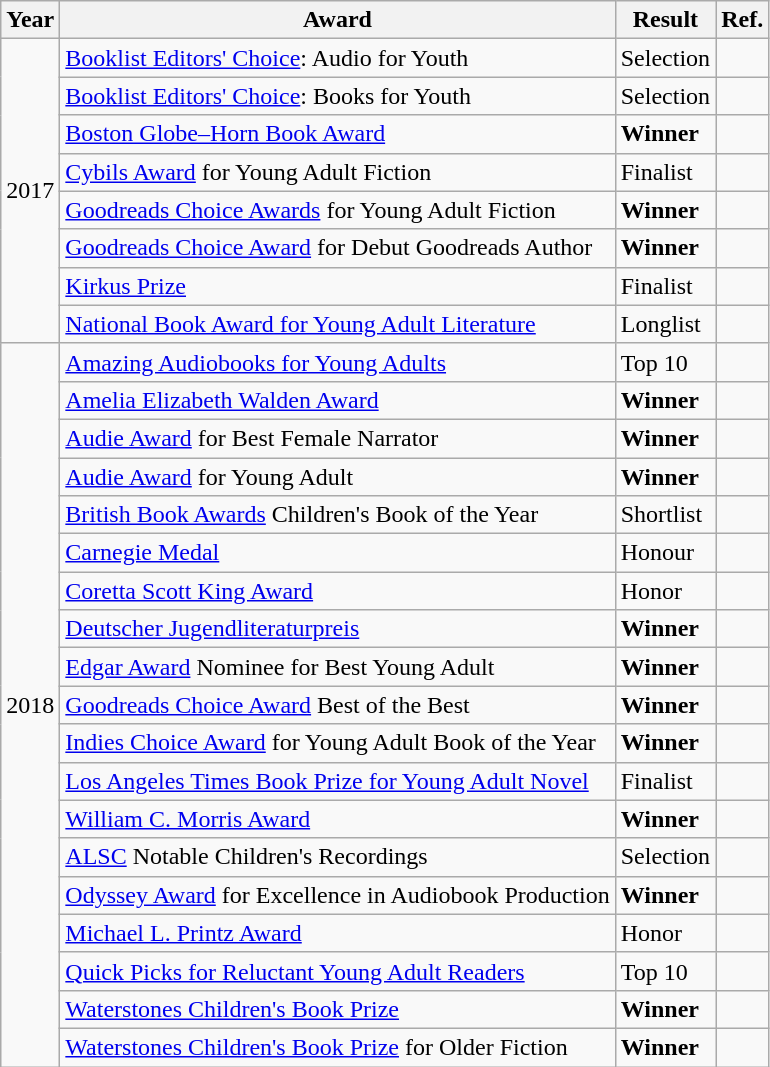<table class="wikitable sortable mw-collapsible">
<tr>
<th>Year</th>
<th>Award</th>
<th>Result</th>
<th>Ref.</th>
</tr>
<tr>
<td rowspan="8">2017</td>
<td><a href='#'>Booklist Editors' Choice</a>: Audio for Youth</td>
<td>Selection</td>
<td></td>
</tr>
<tr>
<td><a href='#'>Booklist Editors' Choice</a>: Books for Youth</td>
<td>Selection</td>
<td></td>
</tr>
<tr>
<td><a href='#'>Boston Globe–Horn Book Award</a></td>
<td><strong>Winner</strong></td>
<td></td>
</tr>
<tr>
<td><a href='#'>Cybils Award</a> for Young Adult Fiction</td>
<td>Finalist</td>
<td></td>
</tr>
<tr>
<td><a href='#'>Goodreads Choice Awards</a> for Young Adult Fiction</td>
<td><strong>Winner</strong></td>
<td></td>
</tr>
<tr>
<td><a href='#'>Goodreads Choice Award</a> for Debut Goodreads Author</td>
<td><strong>Winner</strong></td>
<td></td>
</tr>
<tr>
<td><a href='#'>Kirkus Prize</a></td>
<td>Finalist</td>
<td></td>
</tr>
<tr>
<td><a href='#'>National Book Award for Young Adult Literature</a></td>
<td>Longlist</td>
<td></td>
</tr>
<tr>
<td rowspan="19">2018</td>
<td><a href='#'>Amazing Audiobooks for Young Adults</a></td>
<td>Top 10</td>
<td></td>
</tr>
<tr>
<td><a href='#'>Amelia Elizabeth Walden Award</a></td>
<td><strong>Winner</strong></td>
<td></td>
</tr>
<tr>
<td><a href='#'>Audie Award</a> for Best Female Narrator</td>
<td><strong>Winner</strong></td>
<td></td>
</tr>
<tr>
<td><a href='#'>Audie Award</a> for Young Adult</td>
<td><strong>Winner</strong></td>
<td></td>
</tr>
<tr>
<td><a href='#'>British Book Awards</a> Children's Book of the Year</td>
<td>Shortlist</td>
<td></td>
</tr>
<tr>
<td><a href='#'>Carnegie Medal</a></td>
<td>Honour</td>
<td></td>
</tr>
<tr>
<td><a href='#'>Coretta Scott King Award</a></td>
<td>Honor</td>
<td></td>
</tr>
<tr>
<td><a href='#'>Deutscher Jugendliteraturpreis</a></td>
<td><strong>Winner</strong></td>
<td></td>
</tr>
<tr>
<td><a href='#'>Edgar Award</a> Nominee for Best Young Adult</td>
<td><strong>Winner</strong></td>
<td></td>
</tr>
<tr>
<td><a href='#'>Goodreads Choice Award</a> Best of the Best</td>
<td><strong>Winner</strong></td>
<td></td>
</tr>
<tr>
<td><a href='#'>Indies Choice Award</a> for Young Adult Book of the Year</td>
<td><strong>Winner</strong></td>
<td></td>
</tr>
<tr>
<td><a href='#'>Los Angeles Times Book Prize for Young Adult Novel</a></td>
<td>Finalist</td>
<td></td>
</tr>
<tr>
<td><a href='#'>William C. Morris Award</a></td>
<td><strong>Winner</strong></td>
<td></td>
</tr>
<tr>
<td><a href='#'>ALSC</a> Notable Children's Recordings</td>
<td>Selection</td>
<td></td>
</tr>
<tr>
<td><a href='#'>Odyssey Award</a> for Excellence in Audiobook Production</td>
<td><strong>Winner</strong></td>
<td></td>
</tr>
<tr>
<td><a href='#'>Michael L. Printz Award</a></td>
<td>Honor</td>
<td></td>
</tr>
<tr>
<td><a href='#'>Quick Picks for Reluctant Young Adult Readers</a></td>
<td>Top 10</td>
<td></td>
</tr>
<tr>
<td><a href='#'>Waterstones Children's Book Prize</a></td>
<td><strong>Winner</strong></td>
<td></td>
</tr>
<tr>
<td><a href='#'>Waterstones Children's Book Prize</a> for Older Fiction</td>
<td><strong>Winner</strong></td>
<td></td>
</tr>
</table>
